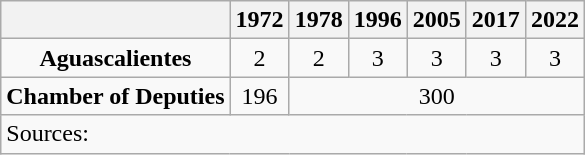<table class="wikitable mw-collapsible" style="text-align: center">
<tr>
<th></th>
<th>1972</th>
<th>1978</th>
<th>1996</th>
<th>2005</th>
<th>2017</th>
<th>2022</th>
</tr>
<tr>
<td><strong>Aguascalientes</strong></td>
<td>2</td>
<td>2</td>
<td>3</td>
<td>3</td>
<td>3</td>
<td>3</td>
</tr>
<tr>
<td><strong>Chamber of Deputies</strong></td>
<td>196</td>
<td colspan=5>300</td>
</tr>
<tr>
<td colspan=7 style="text-align: left">Sources: </td>
</tr>
</table>
